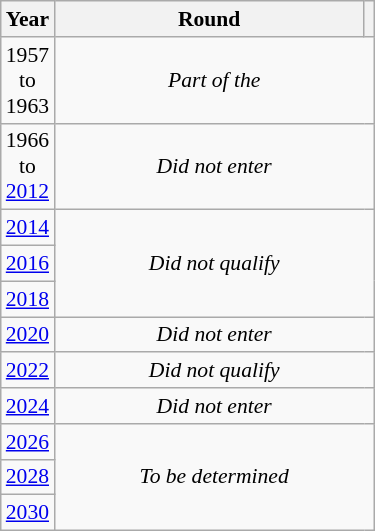<table class="wikitable" style="text-align: center; font-size:90%">
<tr>
<th>Year</th>
<th style="width:200px">Round</th>
<th></th>
</tr>
<tr>
<td>1957<br>to<br>1963</td>
<td colspan="2"><em>Part of the </em></td>
</tr>
<tr>
<td>1966<br>to<br><a href='#'>2012</a></td>
<td colspan="2"><em>Did not enter</em></td>
</tr>
<tr>
<td><a href='#'>2014</a></td>
<td colspan="2" rowspan="3"><em>Did not qualify</em></td>
</tr>
<tr>
<td><a href='#'>2016</a></td>
</tr>
<tr>
<td><a href='#'>2018</a></td>
</tr>
<tr>
<td><a href='#'>2020</a></td>
<td colspan="2"><em>Did not enter</em></td>
</tr>
<tr>
<td><a href='#'>2022</a></td>
<td colspan="2"><em>Did not qualify</em></td>
</tr>
<tr>
<td><a href='#'>2024</a></td>
<td colspan="2"><em>Did not enter</em></td>
</tr>
<tr>
<td><a href='#'>2026</a></td>
<td colspan="2" rowspan="3"><em>To be determined</em></td>
</tr>
<tr>
<td><a href='#'>2028</a></td>
</tr>
<tr>
<td><a href='#'>2030</a></td>
</tr>
</table>
